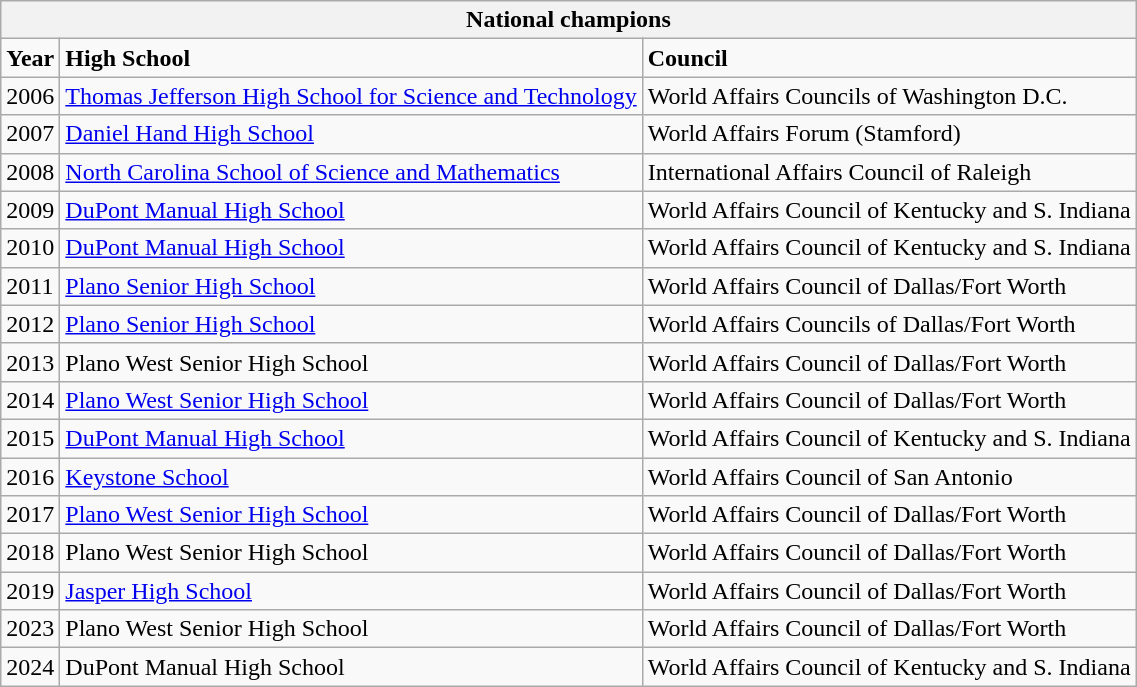<table class="wikitable">
<tr>
<th colspan="3">National champions</th>
</tr>
<tr>
<td><strong>Year</strong></td>
<td><div><strong>High School</strong></div></td>
<td><div><strong>Council</strong> </div></td>
</tr>
<tr>
<td>2006</td>
<td><a href='#'>Thomas Jefferson High School for Science and Technology</a></td>
<td>World Affairs Councils of Washington D.C.</td>
</tr>
<tr>
<td>2007</td>
<td><a href='#'>Daniel Hand High School</a></td>
<td>World Affairs Forum (Stamford)</td>
</tr>
<tr>
<td>2008</td>
<td><a href='#'>North Carolina School of Science and Mathematics</a></td>
<td>International Affairs Council of Raleigh</td>
</tr>
<tr>
<td>2009</td>
<td><a href='#'>DuPont Manual High School</a></td>
<td>World Affairs Council of Kentucky and S. Indiana</td>
</tr>
<tr>
<td>2010</td>
<td><a href='#'>DuPont Manual High School</a></td>
<td>World Affairs Council of Kentucky and S. Indiana</td>
</tr>
<tr>
<td>2011</td>
<td><a href='#'>Plano Senior High School</a></td>
<td>World Affairs Council of Dallas/Fort Worth</td>
</tr>
<tr>
<td>2012</td>
<td><a href='#'>Plano Senior High School</a></td>
<td>World Affairs Councils of Dallas/Fort Worth</td>
</tr>
<tr>
<td>2013</td>
<td>Plano West Senior High School</td>
<td>World Affairs Council of Dallas/Fort Worth</td>
</tr>
<tr>
<td>2014</td>
<td><a href='#'>Plano West Senior High School</a></td>
<td>World Affairs Council of Dallas/Fort Worth</td>
</tr>
<tr>
<td>2015</td>
<td><a href='#'>DuPont Manual High School</a></td>
<td>World Affairs Council of Kentucky and S. Indiana</td>
</tr>
<tr>
<td>2016</td>
<td><a href='#'>Keystone School</a></td>
<td>World Affairs Council of San Antonio</td>
</tr>
<tr>
<td>2017</td>
<td><a href='#'>Plano West Senior High School</a></td>
<td>World Affairs Council of Dallas/Fort Worth</td>
</tr>
<tr>
<td>2018</td>
<td>Plano West Senior High School</td>
<td>World Affairs Council of Dallas/Fort Worth</td>
</tr>
<tr>
<td>2019</td>
<td><a href='#'>Jasper High School</a></td>
<td>World Affairs Council of Dallas/Fort Worth</td>
</tr>
<tr>
<td>2023</td>
<td>Plano West Senior High School</td>
<td>World Affairs Council of Dallas/Fort Worth</td>
</tr>
<tr>
<td>2024</td>
<td>DuPont Manual High School</td>
<td>World Affairs Council of Kentucky and S. Indiana</td>
</tr>
</table>
